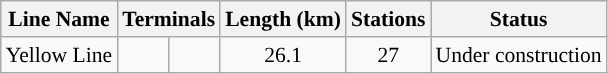<table class="wikitable sortable" style="font-size:90%;">
<tr>
<th>Line Name</th>
<th colspan="2">Terminals</th>
<th>Length (km)</th>
<th>Stations</th>
<th>Status</th>
</tr>
<tr>
<td style="background:#"><span>Yellow Line</span></td>
<td></td>
<td></td>
<td style="text-align:center;">26.1</td>
<td style="text-align:center">27</td>
<td>Under construction</td>
</tr>
</table>
